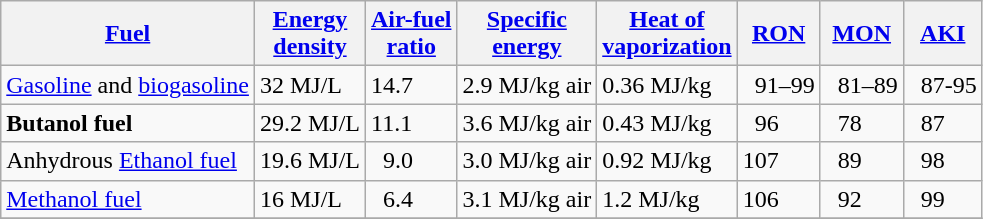<table class="wikitable">
<tr>
<th><a href='#'>Fuel</a></th>
<th><a href='#'>Energy</a><br><a href='#'>density</a></th>
<th><a href='#'>Air-fuel</a><br><a href='#'>ratio</a></th>
<th><a href='#'>Specific</a><br><a href='#'>energy</a></th>
<th><a href='#'>Heat of</a><br><a href='#'>vaporization</a></th>
<th><a href='#'>RON</a></th>
<th><a href='#'>MON</a></th>
<th><a href='#'>AKI</a></th>
</tr>
<tr>
<td><a href='#'>Gasoline</a> and <a href='#'>biogasoline</a></td>
<td>32 MJ/L</td>
<td>14.7</td>
<td>2.9 MJ/kg air</td>
<td>0.36 MJ/kg</td>
<td>  91–99</td>
<td>  81–89</td>
<td>  87-95</td>
</tr>
<tr>
<td><strong>Butanol fuel</strong></td>
<td>29.2 MJ/L</td>
<td>11.1</td>
<td>3.6 MJ/kg air</td>
<td>0.43 MJ/kg</td>
<td>  96</td>
<td>  78</td>
<td>  87</td>
</tr>
<tr>
<td>Anhydrous <a href='#'>Ethanol fuel</a></td>
<td>19.6 MJ/L</td>
<td>  9.0</td>
<td>3.0 MJ/kg air</td>
<td>0.92 MJ/kg</td>
<td>107</td>
<td>  89</td>
<td>  98</td>
</tr>
<tr>
<td><a href='#'>Methanol fuel</a></td>
<td>16 MJ/L</td>
<td>  6.4</td>
<td>3.1 MJ/kg air</td>
<td>1.2 MJ/kg</td>
<td>106</td>
<td>  92</td>
<td>  99</td>
</tr>
<tr>
</tr>
</table>
